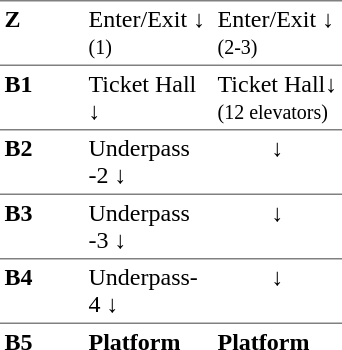<table border="0" cellspacing="0" cellpadding="3">
<tr>
<td style="border-top:solid 1px gray;" width="50" valign="top"><strong>Z</strong></td>
<td style="border-top:solid 1px gray;" width="80" valign="top">Enter/Exit ↓<br><small>(1)</small></td>
<td style="border-top:solid 1px gray;" width="80" valign="top">Enter/Exit ↓<br><small>(2-3)</small></td>
</tr>
<tr>
<td style="border-top:solid 1px gray;" width="50" valign="top"><strong>B1</strong></td>
<td style="border-top:solid 1px gray;" width="80" valign="top">Ticket Hall ↓</td>
<td style="border-top:solid 1px gray;" width="80" valign="top">Ticket Hall↓<br><small>(12 elevators)</small></td>
</tr>
<tr>
<td style="border-top:solid 1px gray;" width="50" valign="top"><strong>B2</strong></td>
<td style="border-top:solid 1px gray;" width="80" valign="top">Underpass -2 ↓</td>
<td style="border-top:solid 1px gray;text-align:center;" width="80" valign="top">↓</td>
</tr>
<tr>
<td style="border-top:solid 1px gray;" width="50" valign="top"><strong>B3</strong></td>
<td style="border-top:solid 1px gray;" width="80" valign="top">Underpass -3 ↓</td>
<td style="border-top:solid 1px gray;text-align:center;" width="80" valign="top">↓</td>
</tr>
<tr>
<td style="border-top:solid 1px gray;" width="50" valign="top"><strong>B4</strong></td>
<td style="border-top:solid 1px gray;" width="80" valign="top">Underpass-4 ↓</td>
<td style="border-top:solid 1px gray;text-align:center;" width="80" valign="top">↓</td>
</tr>
<tr>
<td style="border-top:solid 1px gray;" width="50" valign="top"><strong>B5</strong></td>
<td style="border-top:solid 1px gray;" width="80" valign="top"><strong>Platform</strong></td>
<td style="border-top:solid 1px gray;" width="80" valign="top"><strong>Platform</strong></td>
</tr>
</table>
